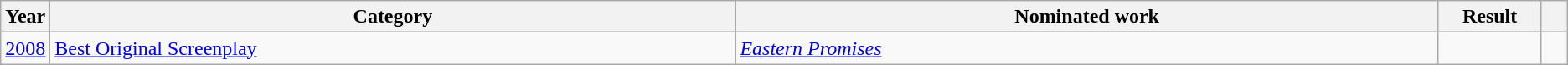<table class="wikitable sortable">
<tr>
<th scope="col" style="width:1em;">Year</th>
<th scope="col" style="width:39em;">Category</th>
<th scope="col" style="width:40em;">Nominated work</th>
<th scope="col" style="width:5em;">Result</th>
<th scope="col" style="width:1em;"class="unsortable"></th>
</tr>
<tr>
<td><a href='#'>2008</a></td>
<td><a href='#'>Best Original Screenplay</a></td>
<td><em><a href='#'>Eastern Promises</a></em></td>
<td></td>
<td></td>
</tr>
</table>
